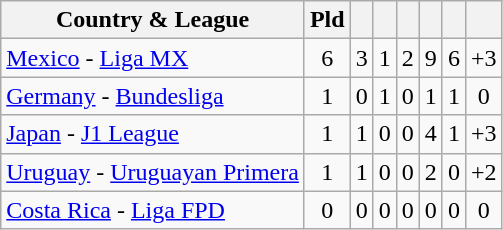<table class="wikitable sortable" style="text-align:center;">
<tr>
<th>Country & League</th>
<th>Pld</th>
<th></th>
<th></th>
<th></th>
<th></th>
<th></th>
<th></th>
</tr>
<tr>
<td style="text-align:left;"> <a href='#'>Mexico</a> - <a href='#'>Liga MX</a></td>
<td>6</td>
<td>3</td>
<td>1</td>
<td>2</td>
<td>9</td>
<td>6</td>
<td>+3</td>
</tr>
<tr>
<td style="text-align:left;"> <a href='#'>Germany</a> - <a href='#'>Bundesliga</a></td>
<td>1</td>
<td>0</td>
<td>1</td>
<td>0</td>
<td>1</td>
<td>1</td>
<td>0</td>
</tr>
<tr>
<td style="text-align:left;"> <a href='#'>Japan</a> - <a href='#'>J1 League</a></td>
<td>1</td>
<td>1</td>
<td>0</td>
<td>0</td>
<td>4</td>
<td>1</td>
<td>+3</td>
</tr>
<tr>
<td style="text-align:left;"> <a href='#'>Uruguay</a> - <a href='#'>Uruguayan Primera</a></td>
<td>1</td>
<td>1</td>
<td>0</td>
<td>0</td>
<td>2</td>
<td>0</td>
<td>+2</td>
</tr>
<tr>
<td style="text-align:left;"> <a href='#'>Costa Rica</a> - <a href='#'>Liga FPD</a></td>
<td>0</td>
<td>0</td>
<td>0</td>
<td>0</td>
<td>0</td>
<td>0</td>
<td>0</td>
</tr>
</table>
